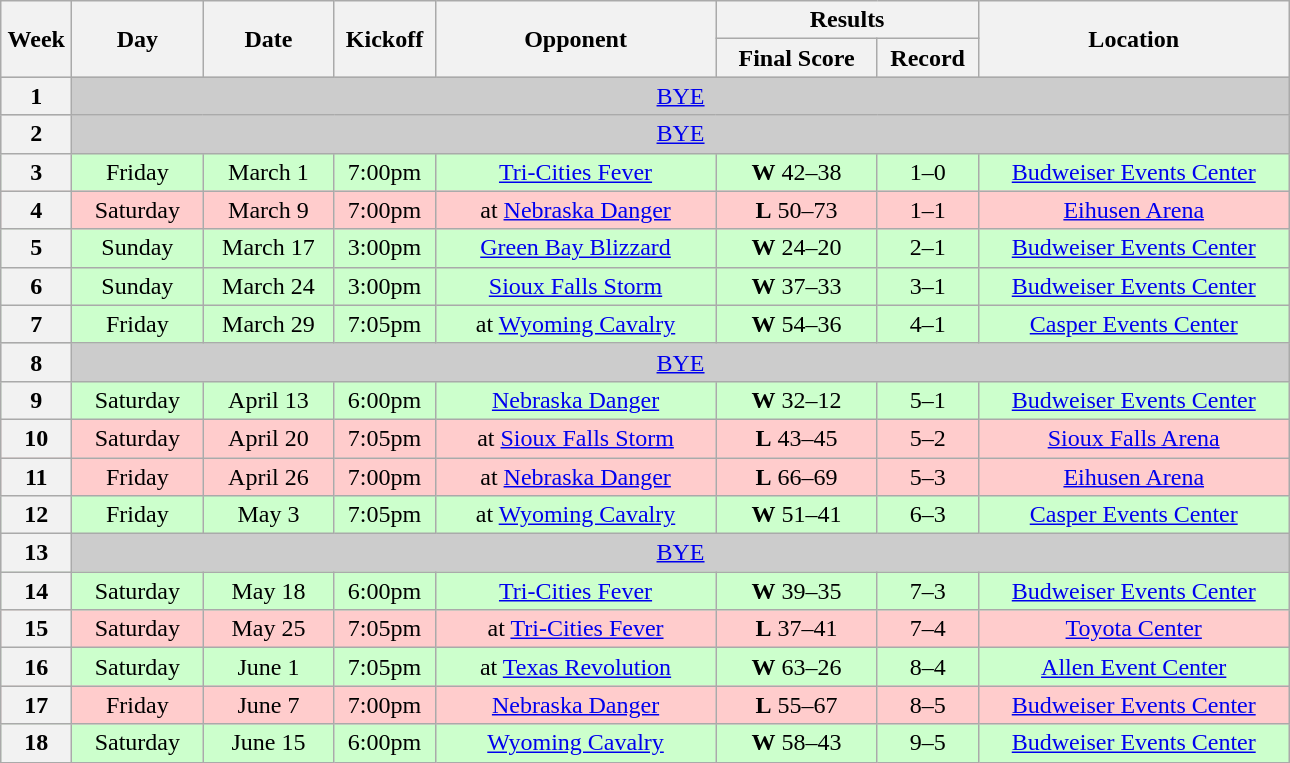<table class="wikitable">
<tr>
<th rowspan="2" width="40">Week</th>
<th rowspan="2" width="80">Day</th>
<th rowspan="2" width="80">Date</th>
<th rowspan="2" width="60">Kickoff</th>
<th rowspan="2" width="180">Opponent</th>
<th colspan="2" width="160">Results</th>
<th rowspan="2" width="200">Location</th>
</tr>
<tr>
<th width="100">Final Score</th>
<th width="60">Record</th>
</tr>
<tr align="center" bgcolor="#CCCCCC">
<th>1</th>
<td colSpan=7><a href='#'>BYE</a></td>
</tr>
<tr align="center" bgcolor="#CCCCCC">
<th>2</th>
<td colSpan=7><a href='#'>BYE</a></td>
</tr>
<tr align="center" bgcolor="#CCFFCC">
<th>3</th>
<td>Friday</td>
<td>March 1</td>
<td>7:00pm</td>
<td><a href='#'>Tri-Cities Fever</a></td>
<td><strong>W</strong> 42–38</td>
<td>1–0</td>
<td><a href='#'>Budweiser Events Center</a></td>
</tr>
<tr align="center" bgcolor="#FFCCCC">
<th>4</th>
<td>Saturday</td>
<td>March 9</td>
<td>7:00pm</td>
<td>at <a href='#'>Nebraska Danger</a></td>
<td><strong>L</strong> 50–73</td>
<td>1–1</td>
<td><a href='#'>Eihusen Arena</a></td>
</tr>
<tr align="center" bgcolor="#CCFFCC">
<th>5</th>
<td>Sunday</td>
<td>March 17</td>
<td>3:00pm</td>
<td><a href='#'>Green Bay Blizzard</a></td>
<td><strong>W</strong> 24–20</td>
<td>2–1</td>
<td><a href='#'>Budweiser Events Center</a></td>
</tr>
<tr align="center" bgcolor="#CCFFCC">
<th>6</th>
<td>Sunday</td>
<td>March 24</td>
<td>3:00pm</td>
<td><a href='#'>Sioux Falls Storm</a></td>
<td><strong>W</strong> 37–33</td>
<td>3–1</td>
<td><a href='#'>Budweiser Events Center</a></td>
</tr>
<tr align="center" bgcolor="#CCFFCC">
<th>7</th>
<td>Friday</td>
<td>March 29</td>
<td>7:05pm</td>
<td>at <a href='#'>Wyoming Cavalry</a></td>
<td><strong>W</strong> 54–36</td>
<td>4–1</td>
<td><a href='#'>Casper Events Center</a></td>
</tr>
<tr align="center" bgcolor="#CCCCCC">
<th>8</th>
<td colSpan=7><a href='#'>BYE</a></td>
</tr>
<tr align="center" bgcolor="#CCFFCC">
<th>9</th>
<td>Saturday</td>
<td>April 13</td>
<td>6:00pm</td>
<td><a href='#'>Nebraska Danger</a></td>
<td><strong>W</strong> 32–12</td>
<td>5–1</td>
<td><a href='#'>Budweiser Events Center</a></td>
</tr>
<tr align="center" bgcolor="#FFCCCC">
<th>10</th>
<td>Saturday</td>
<td>April 20</td>
<td>7:05pm</td>
<td>at <a href='#'>Sioux Falls Storm</a></td>
<td><strong>L</strong> 43–45</td>
<td>5–2</td>
<td><a href='#'>Sioux Falls Arena</a></td>
</tr>
<tr align="center" bgcolor="#FFCCCC">
<th>11</th>
<td>Friday</td>
<td>April 26</td>
<td>7:00pm</td>
<td>at <a href='#'>Nebraska Danger</a></td>
<td><strong>L</strong> 66–69</td>
<td>5–3</td>
<td><a href='#'>Eihusen Arena</a></td>
</tr>
<tr align="center" bgcolor="#CCFFCC">
<th>12</th>
<td>Friday</td>
<td>May 3</td>
<td>7:05pm</td>
<td>at <a href='#'>Wyoming Cavalry</a></td>
<td><strong>W</strong> 51–41</td>
<td>6–3</td>
<td><a href='#'>Casper Events Center</a></td>
</tr>
<tr align="center" bgcolor="#CCCCCC">
<th>13</th>
<td colSpan=7><a href='#'>BYE</a></td>
</tr>
<tr align="center" bgcolor="#CCFFCC">
<th>14</th>
<td>Saturday</td>
<td>May 18</td>
<td>6:00pm</td>
<td><a href='#'>Tri-Cities Fever</a></td>
<td><strong>W</strong> 39–35</td>
<td>7–3</td>
<td><a href='#'>Budweiser Events Center</a></td>
</tr>
<tr align="center" bgcolor="#FFCCCC">
<th>15</th>
<td>Saturday</td>
<td>May 25</td>
<td>7:05pm</td>
<td>at <a href='#'>Tri-Cities Fever</a></td>
<td><strong>L</strong> 37–41</td>
<td>7–4</td>
<td><a href='#'>Toyota Center</a></td>
</tr>
<tr align="center" bgcolor="#CCFFCC">
<th>16</th>
<td>Saturday</td>
<td>June 1</td>
<td>7:05pm</td>
<td>at <a href='#'>Texas Revolution</a></td>
<td><strong>W</strong> 63–26</td>
<td>8–4</td>
<td><a href='#'>Allen Event Center</a></td>
</tr>
<tr align="center" bgcolor="#FFCCCC">
<th>17</th>
<td>Friday</td>
<td>June 7</td>
<td>7:00pm</td>
<td><a href='#'>Nebraska Danger</a></td>
<td><strong>L</strong> 55–67</td>
<td>8–5</td>
<td><a href='#'>Budweiser Events Center</a></td>
</tr>
<tr align="center" bgcolor="#CCFFCC">
<th>18</th>
<td>Saturday</td>
<td>June 15</td>
<td>6:00pm</td>
<td><a href='#'>Wyoming Cavalry</a></td>
<td><strong>W</strong> 58–43 </td>
<td>9–5</td>
<td><a href='#'>Budweiser Events Center</a></td>
</tr>
</table>
